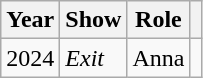<table class="wikitable sortable">
<tr>
<th>Year</th>
<th>Show</th>
<th>Role</th>
<th></th>
</tr>
<tr>
<td>2024</td>
<td><em>Exit</em></td>
<td>Anna</td>
<td></td>
</tr>
</table>
